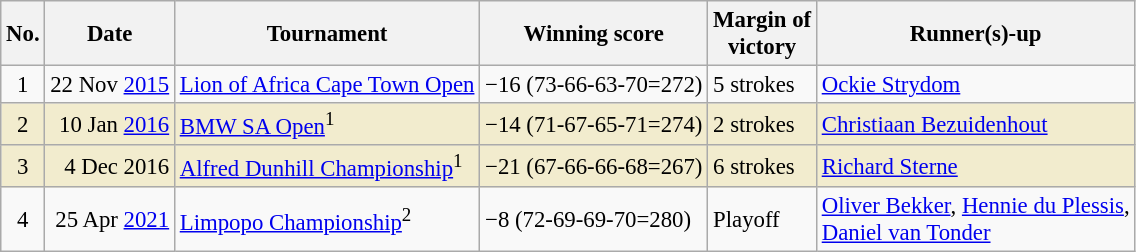<table class="wikitable" style="font-size:95%;">
<tr>
<th>No.</th>
<th>Date</th>
<th>Tournament</th>
<th>Winning score</th>
<th>Margin of<br>victory</th>
<th>Runner(s)-up</th>
</tr>
<tr>
<td align=center>1</td>
<td align=right>22 Nov <a href='#'>2015</a></td>
<td><a href='#'>Lion of Africa Cape Town Open</a></td>
<td>−16 (73-66-63-70=272)</td>
<td>5 strokes</td>
<td> <a href='#'>Ockie Strydom</a></td>
</tr>
<tr style="background:#f2ecce;">
<td align=center>2</td>
<td align=right>10 Jan <a href='#'>2016</a></td>
<td><a href='#'>BMW SA Open</a><sup>1</sup></td>
<td>−14 (71-67-65-71=274)</td>
<td>2 strokes</td>
<td> <a href='#'>Christiaan Bezuidenhout</a></td>
</tr>
<tr style="background:#f2ecce;">
<td align=center>3</td>
<td align=right>4 Dec 2016</td>
<td><a href='#'>Alfred Dunhill Championship</a><sup>1</sup></td>
<td>−21 (67-66-66-68=267)</td>
<td>6 strokes</td>
<td> <a href='#'>Richard Sterne</a></td>
</tr>
<tr>
<td align=center>4</td>
<td align=right>25 Apr <a href='#'>2021</a></td>
<td><a href='#'>Limpopo Championship</a><sup>2</sup></td>
<td>−8 (72-69-69-70=280)</td>
<td>Playoff</td>
<td> <a href='#'>Oliver Bekker</a>,  <a href='#'>Hennie du Plessis</a>,<br> <a href='#'>Daniel van Tonder</a></td>
</tr>
</table>
